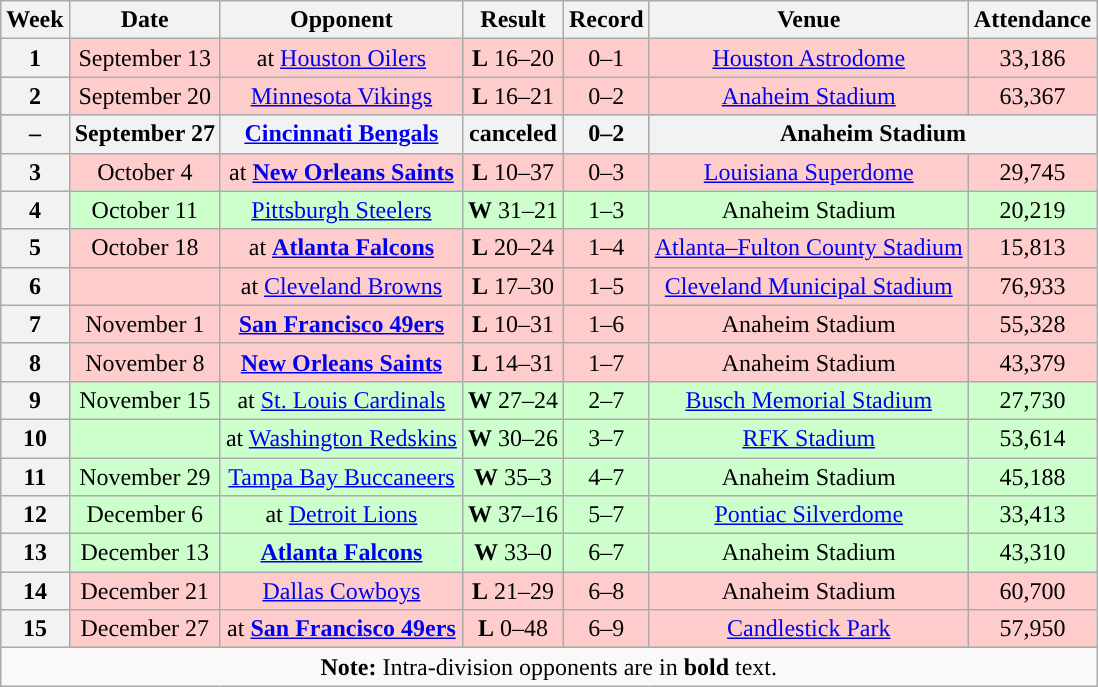<table class="wikitable" style="text-align:center">
<tr>
<th>Week</th>
<th>Date</th>
<th>Opponent</th>
<th>Result</th>
<th>Record</th>
<th>Venue</th>
<th>Attendance</th>
</tr>
<tr style="background:#fcc">
<th>1</th>
<td>September 13</td>
<td>at <a href='#'>Houston Oilers</a></td>
<td><strong>L</strong> 16–20</td>
<td>0–1</td>
<td><a href='#'>Houston Astrodome</a></td>
<td>33,186</td>
</tr>
<tr style="background:#fcc">
<th>2</th>
<td>September 20</td>
<td><a href='#'>Minnesota Vikings</a></td>
<td><strong>L</strong> 16–21</td>
<td>0–2</td>
<td><a href='#'>Anaheim Stadium</a></td>
<td>63,367</td>
</tr>
<tr style="background:#bababa">
<th>–</th>
<th>September 27</th>
<th><a href='#'>Cincinnati Bengals</a></th>
<th>canceled</th>
<th>0–2</th>
<th colspan="2">Anaheim Stadium</th>
</tr>
<tr style="background:#fcc">
<th>3</th>
<td>October 4</td>
<td>at <strong><a href='#'>New Orleans Saints</a></strong></td>
<td><strong>L</strong> 10–37</td>
<td>0–3</td>
<td><a href='#'>Louisiana Superdome</a></td>
<td>29,745</td>
</tr>
<tr style="background:#cfc">
<th>4</th>
<td>October 11</td>
<td><a href='#'>Pittsburgh Steelers</a></td>
<td><strong>W</strong> 31–21</td>
<td>1–3</td>
<td>Anaheim Stadium</td>
<td>20,219</td>
</tr>
<tr style="background:#fcc">
<th>5</th>
<td>October 18</td>
<td>at <strong><a href='#'>Atlanta Falcons</a></strong></td>
<td><strong>L</strong> 20–24</td>
<td>1–4</td>
<td><a href='#'>Atlanta–Fulton County Stadium</a></td>
<td>15,813</td>
</tr>
<tr style="background:#fcc">
<th>6</th>
<td></td>
<td>at <a href='#'>Cleveland Browns</a></td>
<td><strong>L</strong> 17–30</td>
<td>1–5</td>
<td><a href='#'>Cleveland Municipal Stadium</a></td>
<td>76,933</td>
</tr>
<tr style="background:#fcc">
<th>7</th>
<td>November 1</td>
<td><strong><a href='#'>San Francisco 49ers</a></strong></td>
<td><strong>L</strong> 10–31</td>
<td>1–6</td>
<td>Anaheim Stadium</td>
<td>55,328</td>
</tr>
<tr style="background:#fcc">
<th>8</th>
<td>November 8</td>
<td><strong><a href='#'>New Orleans Saints</a></strong></td>
<td><strong>L</strong> 14–31</td>
<td>1–7</td>
<td>Anaheim Stadium</td>
<td>43,379</td>
</tr>
<tr style="background:#cfc">
<th>9</th>
<td>November 15</td>
<td>at <a href='#'>St. Louis Cardinals</a></td>
<td><strong>W</strong> 27–24</td>
<td>2–7</td>
<td><a href='#'>Busch Memorial Stadium</a></td>
<td>27,730</td>
</tr>
<tr style="background:#cfc">
<th>10</th>
<td></td>
<td>at <a href='#'>Washington Redskins</a></td>
<td><strong>W</strong> 30–26</td>
<td>3–7</td>
<td><a href='#'>RFK Stadium</a></td>
<td>53,614</td>
</tr>
<tr style="background:#cfc">
<th>11</th>
<td>November 29</td>
<td><a href='#'>Tampa Bay Buccaneers</a></td>
<td><strong>W</strong> 35–3</td>
<td>4–7</td>
<td>Anaheim Stadium</td>
<td>45,188</td>
</tr>
<tr style="background:#cfc">
<th>12</th>
<td>December 6</td>
<td>at <a href='#'>Detroit Lions</a></td>
<td><strong>W</strong> 37–16</td>
<td>5–7</td>
<td><a href='#'>Pontiac Silverdome</a></td>
<td>33,413</td>
</tr>
<tr style="background:#cfc">
<th>13</th>
<td>December 13</td>
<td><strong><a href='#'>Atlanta Falcons</a></strong></td>
<td><strong>W</strong> 33–0</td>
<td>6–7</td>
<td>Anaheim Stadium</td>
<td>43,310</td>
</tr>
<tr style="background:#fcc">
<th>14</th>
<td>December 21</td>
<td><a href='#'>Dallas Cowboys</a></td>
<td><strong>L</strong> 21–29</td>
<td>6–8</td>
<td>Anaheim Stadium</td>
<td>60,700</td>
</tr>
<tr style="background:#fcc">
<th>15</th>
<td>December 27</td>
<td>at <strong><a href='#'>San Francisco 49ers</a></strong></td>
<td><strong>L</strong> 0–48</td>
<td>6–9</td>
<td><a href='#'>Candlestick Park</a></td>
<td>57,950</td>
</tr>
<tr>
<td colspan="8"><strong>Note:</strong> Intra-division opponents are in <strong>bold</strong> text.</td>
</tr>
</table>
